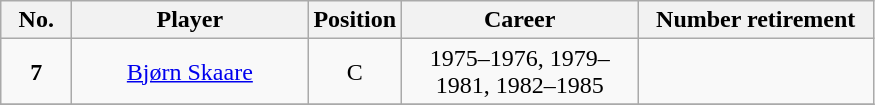<table class="wikitable sortable" style="text-align:center">
<tr>
<th width=40px>No.</th>
<th width=150px>Player</th>
<th width=40px>Position</th>
<th width=150px>Career</th>
<th width=150px>Number retirement</th>
</tr>
<tr>
<td><strong>7</strong></td>
<td><a href='#'>Bjørn Skaare</a></td>
<td>C</td>
<td>1975–1976, 1979–1981, 1982–1985</td>
<td></td>
</tr>
<tr>
</tr>
</table>
